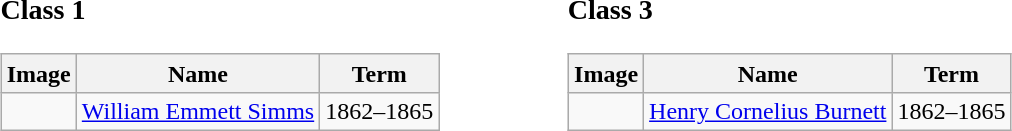<table width=60% |>
<tr>
<td width=30% valign=top><br><h3>Class 1</h3><table class="wikitable sortable">
<tr>
<th>Image</th>
<th>Name</th>
<th>Term</th>
</tr>
<tr>
<td></td>
<td><a href='#'>William Emmett Simms</a></td>
<td>1862–1865</td>
</tr>
</table>
</td>
<td width=30% valign=top><br><h3>Class 3</h3><table class="wikitable sortable">
<tr>
<th>Image</th>
<th>Name</th>
<th>Term</th>
</tr>
<tr>
<td></td>
<td><a href='#'>Henry Cornelius Burnett</a></td>
<td>1862–1865</td>
</tr>
</table>
</td>
</tr>
</table>
